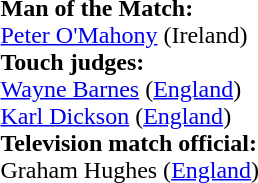<table style="width:100%">
<tr>
<td><br><strong>Man of the Match:</strong>
<br><a href='#'>Peter O'Mahony</a> (Ireland)<br><strong>Touch judges:</strong>
<br><a href='#'>Wayne Barnes</a> (<a href='#'>England</a>)
<br><a href='#'>Karl Dickson</a> (<a href='#'>England</a>)
<br><strong>Television match official:</strong>
<br>Graham Hughes (<a href='#'>England</a>)</td>
</tr>
</table>
